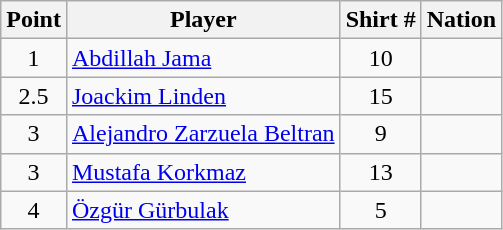<table class=wikitable>
<tr>
<th>Point</th>
<th>Player</th>
<th>Shirt #</th>
<th>Nation</th>
</tr>
<tr>
<td align=center>1</td>
<td><a href='#'>Abdillah Jama</a></td>
<td align=center>10</td>
<td></td>
</tr>
<tr>
<td align=center>2.5</td>
<td><a href='#'>Joackim Linden</a></td>
<td align=center>15</td>
<td></td>
</tr>
<tr>
<td align=center>3</td>
<td><a href='#'>Alejandro Zarzuela Beltran</a></td>
<td align=center>9</td>
<td></td>
</tr>
<tr>
<td align=center>3</td>
<td><a href='#'>Mustafa Korkmaz</a></td>
<td align=center>13</td>
<td></td>
</tr>
<tr>
<td align=center>4</td>
<td><a href='#'>Özgür Gürbulak</a></td>
<td align=center>5</td>
<td></td>
</tr>
</table>
